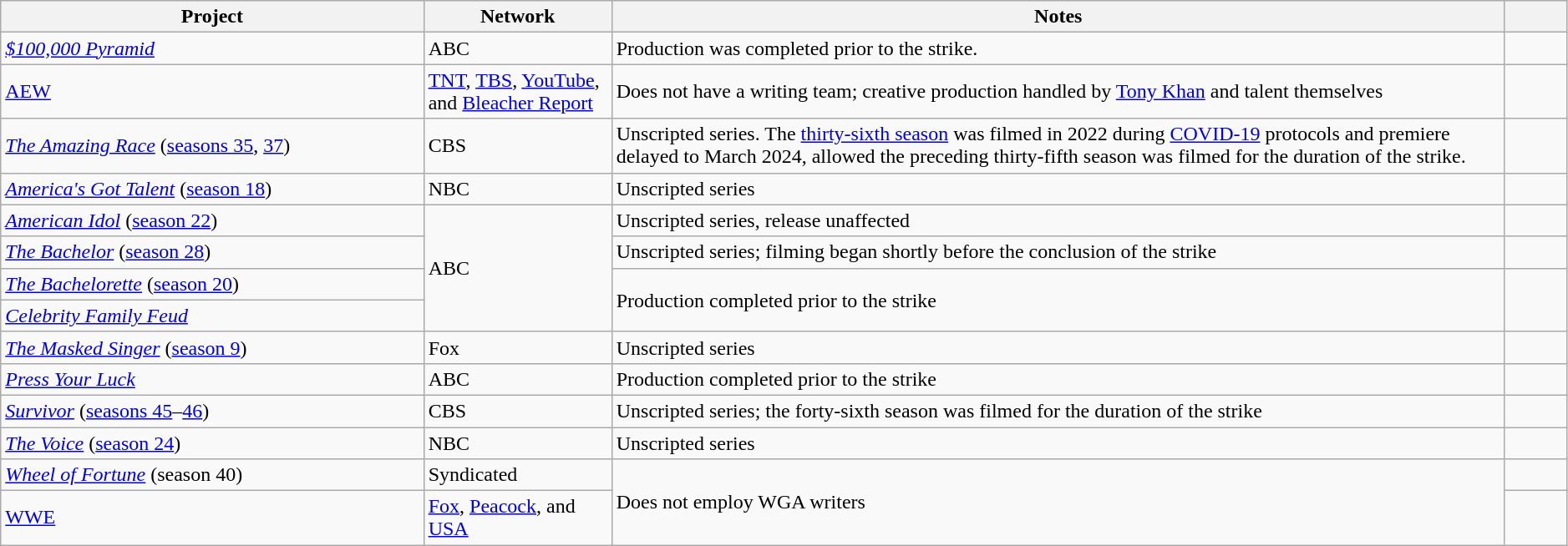<table class="wikitable sortable defaultcenter col1left col3left" style="width:99%;">
<tr>
<th scope="col" style="width:27%;">Project</th>
<th scope="col" style="width:12%;">Network</th>
<th scope="col">Notes</th>
<th scope="col" class="unsortable" style="width:4%;"></th>
</tr>
<tr>
<td><em><a href='#'>$100,000 Pyramid</a></em></td>
<td>ABC</td>
<td>Production was completed prior to the strike.</td>
<td></td>
</tr>
<tr>
<td><a href='#'>AEW</a></td>
<td><a href='#'>TNT</a>, <a href='#'>TBS</a>, <a href='#'>YouTube</a>, and <a href='#'>Bleacher Report</a></td>
<td>Does not have a writing team; creative production handled by <a href='#'>Tony Khan</a> and talent themselves</td>
<td></td>
</tr>
<tr>
<td><em><a href='#'>The Amazing Race</a></em> (<a href='#'>seasons 35</a>, <a href='#'>37</a>)</td>
<td>CBS</td>
<td>Unscripted series. The <a href='#'>thirty-sixth season</a> was filmed in 2022 during <a href='#'>COVID-19</a> protocols and premiere delayed to March 2024, allowed the preceding thirty-fifth season was filmed for the duration of the strike.</td>
<td></td>
</tr>
<tr>
<td><em><a href='#'>America's Got Talent</a></em> (<a href='#'>season 18</a>)</td>
<td>NBC</td>
<td>Unscripted series</td>
<td></td>
</tr>
<tr>
<td><em><a href='#'>American Idol</a></em> (<a href='#'>season 22</a>)</td>
<td rowspan="4">ABC</td>
<td>Unscripted series, release unaffected</td>
<td></td>
</tr>
<tr>
<td><em><a href='#'>The Bachelor</a></em> (<a href='#'>season 28</a>)</td>
<td align="left">Unscripted series; filming began shortly before the conclusion of the strike</td>
<td></td>
</tr>
<tr>
<td><em><a href='#'>The Bachelorette</a></em> (<a href='#'>season 20</a>)</td>
<td rowspan="2" align="left">Production completed prior to the strike</td>
<td rowspan="2"></td>
</tr>
<tr>
<td><em><a href='#'>Celebrity Family Feud</a></em></td>
</tr>
<tr>
<td><em><a href='#'>The Masked Singer</a></em> (<a href='#'>season 9</a>)</td>
<td>Fox</td>
<td>Unscripted series</td>
<td></td>
</tr>
<tr>
<td><em><a href='#'>Press Your Luck</a></em></td>
<td>ABC</td>
<td>Production completed prior to the strike</td>
<td></td>
</tr>
<tr>
<td><em><a href='#'>Survivor</a></em> (<a href='#'>seasons 45</a>–<a href='#'>46</a>)</td>
<td>CBS</td>
<td>Unscripted series; the forty-sixth season was filmed for the duration of the strike</td>
<td></td>
</tr>
<tr>
<td><em><a href='#'>The Voice</a></em> (<a href='#'>season 24</a>)</td>
<td>NBC</td>
<td>Unscripted series</td>
<td></td>
</tr>
<tr>
<td><em><a href='#'>Wheel of Fortune</a></em> (season 40)</td>
<td>Syndicated</td>
<td rowspan="2">Does not employ WGA writers</td>
<td></td>
</tr>
<tr>
<td><a href='#'>WWE</a></td>
<td><a href='#'>Fox</a>, <a href='#'>Peacock</a>, and <a href='#'>USA</a></td>
<td></td>
</tr>
</table>
